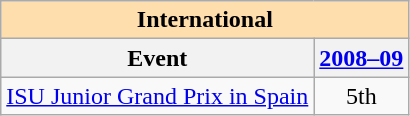<table class="wikitable" style="text-align:center">
<tr>
<th style="background-color: #ffdead; " colspan=2 align=center>International</th>
</tr>
<tr>
<th>Event</th>
<th><a href='#'>2008–09</a></th>
</tr>
<tr>
<td align=left><a href='#'>ISU Junior Grand Prix in Spain</a></td>
<td>5th</td>
</tr>
</table>
